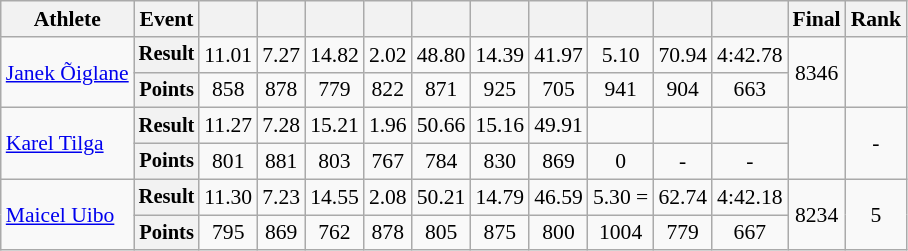<table class="wikitable" style="font-size:90%">
<tr>
<th>Athlete</th>
<th>Event</th>
<th></th>
<th></th>
<th></th>
<th></th>
<th></th>
<th></th>
<th></th>
<th></th>
<th></th>
<th></th>
<th>Final</th>
<th>Rank</th>
</tr>
<tr align=center>
<td rowspan=2 align=left><a href='#'>Janek Õiglane</a></td>
<th style="font-size:95%">Result</th>
<td>11.01</td>
<td>7.27 </td>
<td>14.82</td>
<td>2.02</td>
<td>48.80 </td>
<td>14.39</td>
<td>41.97</td>
<td>5.10</td>
<td>70.94</td>
<td>4:42.78</td>
<td rowspan="2">8346</td>
<td rowspan="2"></td>
</tr>
<tr align=center>
<th style="font-size:95%">Points</th>
<td>858</td>
<td>878</td>
<td>779</td>
<td>822</td>
<td>871</td>
<td>925</td>
<td>705</td>
<td>941</td>
<td>904</td>
<td>663</td>
</tr>
<tr align=center>
<td rowspan=2 align=left><a href='#'>Karel Tilga</a></td>
<th style="font-size:95%">Result</th>
<td>11.27 </td>
<td>7.28 </td>
<td>15.21 </td>
<td>1.96 </td>
<td>50.66 </td>
<td>15.16 </td>
<td>49.91</td>
<td></td>
<td></td>
<td></td>
<td rowspan="2"></td>
<td rowspan="2">-</td>
</tr>
<tr align=center>
<th style="font-size:95%">Points</th>
<td>801</td>
<td>881</td>
<td>803</td>
<td>767</td>
<td>784</td>
<td>830</td>
<td>869</td>
<td>0</td>
<td>-</td>
<td>-</td>
</tr>
<tr align=center>
<td rowspan=2 align=left><a href='#'>Maicel Uibo</a></td>
<th style="font-size:95%">Result</th>
<td>11.30</td>
<td>7.23</td>
<td>14.55</td>
<td>2.08</td>
<td>50.21 </td>
<td>14.79</td>
<td>46.59</td>
<td>5.30 =</td>
<td>62.74</td>
<td>4:42.18</td>
<td rowspan="2">8234</td>
<td rowspan="2">5</td>
</tr>
<tr align=center>
<th style="font-size:95%">Points</th>
<td>795</td>
<td>869</td>
<td>762</td>
<td>878</td>
<td>805</td>
<td>875</td>
<td>800</td>
<td>1004</td>
<td>779</td>
<td>667</td>
</tr>
</table>
